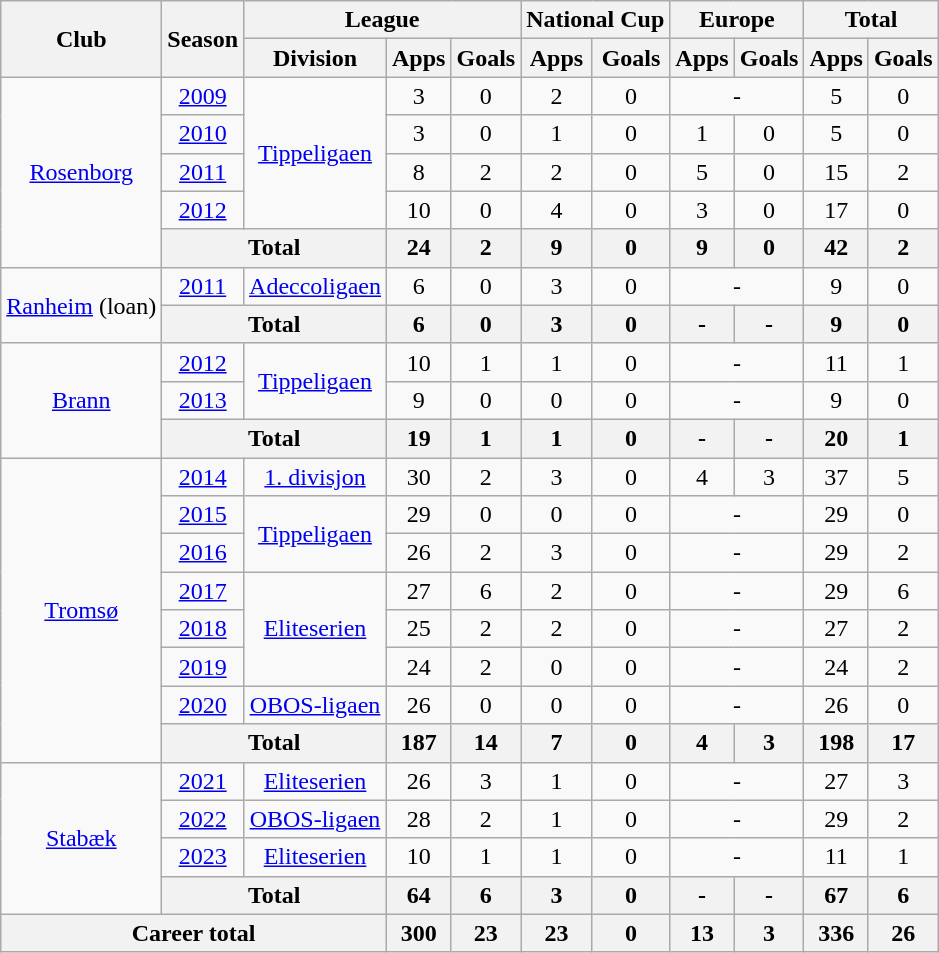<table class="wikitable" style="text-align: center;">
<tr>
<th rowspan="2">Club</th>
<th rowspan="2">Season</th>
<th colspan="3">League</th>
<th colspan="2">National Cup</th>
<th colspan="2">Europe</th>
<th colspan="2">Total</th>
</tr>
<tr>
<th>Division</th>
<th>Apps</th>
<th>Goals</th>
<th>Apps</th>
<th>Goals</th>
<th>Apps</th>
<th>Goals</th>
<th>Apps</th>
<th>Goals</th>
</tr>
<tr>
<td rowspan="5"><a href='#'>Rosenborg</a></td>
<td><a href='#'>2009</a></td>
<td rowspan="4"><a href='#'>Tippeligaen</a></td>
<td>3</td>
<td>0</td>
<td>2</td>
<td>0</td>
<td colspan="2">-</td>
<td>5</td>
<td>0</td>
</tr>
<tr>
<td><a href='#'>2010</a></td>
<td>3</td>
<td>0</td>
<td>1</td>
<td>0</td>
<td>1</td>
<td>0</td>
<td>5</td>
<td>0</td>
</tr>
<tr>
<td><a href='#'>2011</a></td>
<td>8</td>
<td>2</td>
<td>2</td>
<td>0</td>
<td>5</td>
<td>0</td>
<td>15</td>
<td>2</td>
</tr>
<tr>
<td><a href='#'>2012</a></td>
<td>10</td>
<td>0</td>
<td>4</td>
<td>0</td>
<td>3</td>
<td>0</td>
<td>17</td>
<td>0</td>
</tr>
<tr>
<th colspan="2">Total</th>
<th>24</th>
<th>2</th>
<th>9</th>
<th>0</th>
<th>9</th>
<th>0</th>
<th>42</th>
<th>2</th>
</tr>
<tr>
<td rowspan="2"><a href='#'>Ranheim</a> (loan)</td>
<td><a href='#'>2011</a></td>
<td rowspan="1"><a href='#'>Adeccoligaen</a></td>
<td>6</td>
<td>0</td>
<td>3</td>
<td>0</td>
<td colspan="2">-</td>
<td>9</td>
<td>0</td>
</tr>
<tr>
<th colspan="2">Total</th>
<th>6</th>
<th>0</th>
<th>3</th>
<th>0</th>
<th>-</th>
<th>-</th>
<th>9</th>
<th>0</th>
</tr>
<tr>
<td rowspan="3"><a href='#'>Brann</a></td>
<td><a href='#'>2012</a></td>
<td rowspan="2"><a href='#'>Tippeligaen</a></td>
<td>10</td>
<td>1</td>
<td>1</td>
<td>0</td>
<td colspan="2">-</td>
<td>11</td>
<td>1</td>
</tr>
<tr>
<td><a href='#'>2013</a></td>
<td>9</td>
<td>0</td>
<td>0</td>
<td>0</td>
<td colspan="2">-</td>
<td>9</td>
<td>0</td>
</tr>
<tr>
<th colspan="2">Total</th>
<th>19</th>
<th>1</th>
<th>1</th>
<th>0</th>
<th>-</th>
<th>-</th>
<th>20</th>
<th>1</th>
</tr>
<tr>
<td rowspan="8"><a href='#'>Tromsø</a></td>
<td><a href='#'>2014</a></td>
<td rowspan="1"><a href='#'>1. divisjon</a></td>
<td>30</td>
<td>2</td>
<td>3</td>
<td>0</td>
<td>4</td>
<td>3</td>
<td>37</td>
<td>5</td>
</tr>
<tr>
<td><a href='#'>2015</a></td>
<td rowspan="2"><a href='#'>Tippeligaen</a></td>
<td>29</td>
<td>0</td>
<td>0</td>
<td>0</td>
<td colspan="2">-</td>
<td>29</td>
<td>0</td>
</tr>
<tr>
<td><a href='#'>2016</a></td>
<td>26</td>
<td>2</td>
<td>3</td>
<td>0</td>
<td colspan="2">-</td>
<td>29</td>
<td>2</td>
</tr>
<tr>
<td><a href='#'>2017</a></td>
<td rowspan="3"><a href='#'>Eliteserien</a></td>
<td>27</td>
<td>6</td>
<td>2</td>
<td>0</td>
<td colspan="2">-</td>
<td>29</td>
<td>6</td>
</tr>
<tr>
<td><a href='#'>2018</a></td>
<td>25</td>
<td>2</td>
<td>2</td>
<td>0</td>
<td colspan="2">-</td>
<td>27</td>
<td>2</td>
</tr>
<tr>
<td><a href='#'>2019</a></td>
<td>24</td>
<td>2</td>
<td>0</td>
<td>0</td>
<td colspan="2">-</td>
<td>24</td>
<td>2</td>
</tr>
<tr>
<td><a href='#'>2020</a></td>
<td rowspan="1"><a href='#'>OBOS-ligaen</a></td>
<td>26</td>
<td>0</td>
<td>0</td>
<td>0</td>
<td colspan="2">-</td>
<td>26</td>
<td>0</td>
</tr>
<tr>
<th colspan="2">Total</th>
<th>187</th>
<th>14</th>
<th>7</th>
<th>0</th>
<th>4</th>
<th>3</th>
<th>198</th>
<th>17</th>
</tr>
<tr>
<td rowspan="4"><a href='#'>Stabæk</a></td>
<td><a href='#'>2021</a></td>
<td rowspan="1"><a href='#'>Eliteserien</a></td>
<td>26</td>
<td>3</td>
<td>1</td>
<td>0</td>
<td colspan="2">-</td>
<td>27</td>
<td>3</td>
</tr>
<tr>
<td><a href='#'>2022</a></td>
<td rowspan="1"><a href='#'>OBOS-ligaen</a></td>
<td>28</td>
<td>2</td>
<td>1</td>
<td>0</td>
<td colspan="2">-</td>
<td>29</td>
<td>2</td>
</tr>
<tr>
<td><a href='#'>2023</a></td>
<td rowspan="1"><a href='#'>Eliteserien</a></td>
<td>10</td>
<td>1</td>
<td>1</td>
<td>0</td>
<td colspan="2">-</td>
<td>11</td>
<td>1</td>
</tr>
<tr>
<th colspan="2">Total</th>
<th>64</th>
<th>6</th>
<th>3</th>
<th>0</th>
<th>-</th>
<th>-</th>
<th>67</th>
<th>6</th>
</tr>
<tr>
<th colspan="3">Career total</th>
<th>300</th>
<th>23</th>
<th>23</th>
<th>0</th>
<th>13</th>
<th>3</th>
<th>336</th>
<th>26</th>
</tr>
</table>
